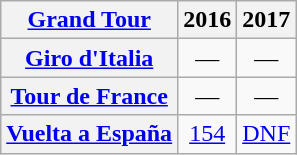<table class="wikitable plainrowheaders">
<tr>
<th scope="col"><a href='#'>Grand Tour</a></th>
<th scope="col">2016</th>
<th scope="col">2017</th>
</tr>
<tr style="text-align:center;">
<th scope="row"> <a href='#'>Giro d'Italia</a></th>
<td>—</td>
<td>—</td>
</tr>
<tr style="text-align:center;">
<th scope="row"> <a href='#'>Tour de France</a></th>
<td>—</td>
<td>—</td>
</tr>
<tr style="text-align:center;">
<th scope="row"> <a href='#'>Vuelta a España</a></th>
<td style="text-align:center;"><a href='#'>154</a></td>
<td style="text-align:center;"><a href='#'>DNF</a></td>
</tr>
</table>
